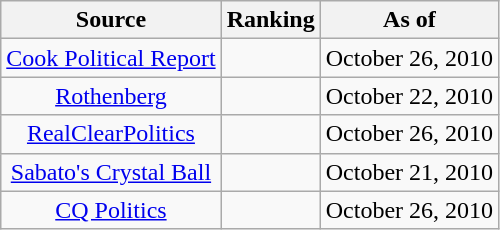<table class="wikitable" style="text-align:center">
<tr>
<th>Source</th>
<th>Ranking</th>
<th>As of</th>
</tr>
<tr>
<td><a href='#'>Cook Political Report</a></td>
<td></td>
<td>October 26, 2010</td>
</tr>
<tr>
<td><a href='#'>Rothenberg</a></td>
<td></td>
<td>October 22, 2010</td>
</tr>
<tr>
<td><a href='#'>RealClearPolitics</a></td>
<td></td>
<td>October 26, 2010</td>
</tr>
<tr>
<td><a href='#'>Sabato's Crystal Ball</a></td>
<td></td>
<td>October 21, 2010</td>
</tr>
<tr>
<td><a href='#'>CQ Politics</a></td>
<td></td>
<td>October 26, 2010</td>
</tr>
</table>
